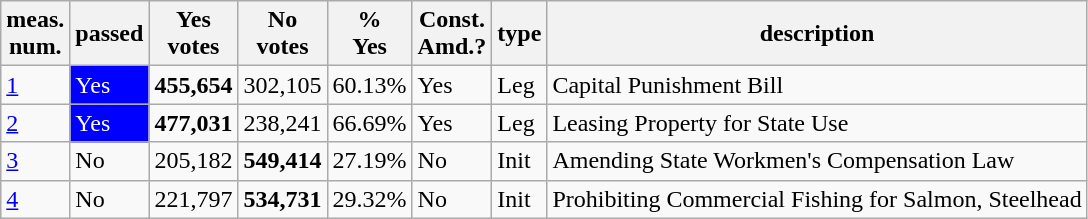<table class="wikitable sortable">
<tr>
<th>meas.<br>num.</th>
<th>passed</th>
<th>Yes<br>votes</th>
<th>No<br>votes</th>
<th>%<br>Yes</th>
<th>Const.<br>Amd.?</th>
<th>type</th>
<th>description</th>
</tr>
<tr>
<td><a href='#'>1</a></td>
<td style="background:blue;color:white">Yes</td>
<td><strong>455,654</strong></td>
<td>302,105</td>
<td>60.13%</td>
<td>Yes</td>
<td>Leg</td>
<td>Capital Punishment Bill</td>
</tr>
<tr>
<td><a href='#'>2</a></td>
<td style="background:blue;color:white">Yes</td>
<td><strong>477,031</strong></td>
<td>238,241</td>
<td>66.69%</td>
<td>Yes</td>
<td>Leg</td>
<td>Leasing Property for State Use</td>
</tr>
<tr>
<td><a href='#'>3</a></td>
<td>No</td>
<td>205,182</td>
<td><strong>549,414</strong></td>
<td>27.19%</td>
<td>No</td>
<td>Init</td>
<td>Amending State Workmen's Compensation Law</td>
</tr>
<tr>
<td><a href='#'>4</a></td>
<td>No</td>
<td>221,797</td>
<td><strong>534,731</strong></td>
<td>29.32%</td>
<td>No</td>
<td>Init</td>
<td>Prohibiting Commercial Fishing for Salmon, Steelhead</td>
</tr>
</table>
